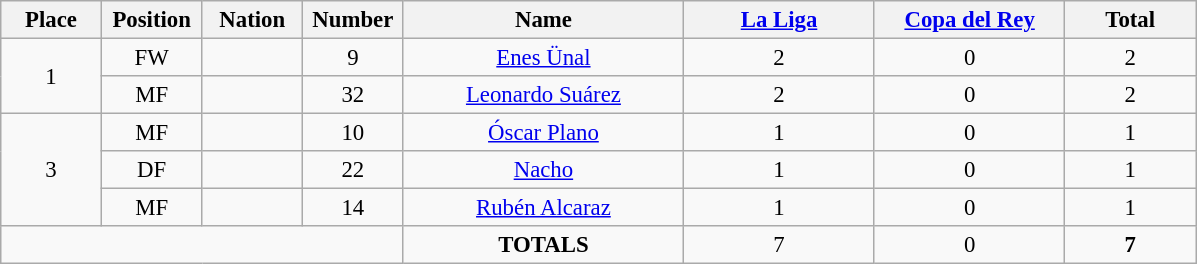<table class="wikitable" style="font-size: 95%; text-align: center;">
<tr>
<th width=60>Place</th>
<th width=60>Position</th>
<th width=60>Nation</th>
<th width=60>Number</th>
<th width=180>Name</th>
<th width=120><a href='#'>La Liga</a></th>
<th width=120><a href='#'>Copa del Rey</a></th>
<th width=80>Total</th>
</tr>
<tr>
<td rowspan="2">1</td>
<td>FW</td>
<td></td>
<td>9</td>
<td><a href='#'>Enes Ünal</a></td>
<td>2</td>
<td>0</td>
<td>2</td>
</tr>
<tr>
<td>MF</td>
<td></td>
<td>32</td>
<td><a href='#'>Leonardo Suárez</a></td>
<td>2</td>
<td>0</td>
<td>2</td>
</tr>
<tr>
<td rowspan="3">3</td>
<td>MF</td>
<td></td>
<td>10</td>
<td><a href='#'>Óscar Plano</a></td>
<td>1</td>
<td>0</td>
<td>1</td>
</tr>
<tr>
<td>DF</td>
<td></td>
<td>22</td>
<td><a href='#'>Nacho</a></td>
<td>1</td>
<td>0</td>
<td>1</td>
</tr>
<tr>
<td>MF</td>
<td></td>
<td>14</td>
<td><a href='#'>Rubén Alcaraz</a></td>
<td>1</td>
<td>0</td>
<td>1</td>
</tr>
<tr>
<td colspan="4"></td>
<td><strong>TOTALS</strong></td>
<td>7</td>
<td>0</td>
<td><strong>7</strong></td>
</tr>
</table>
